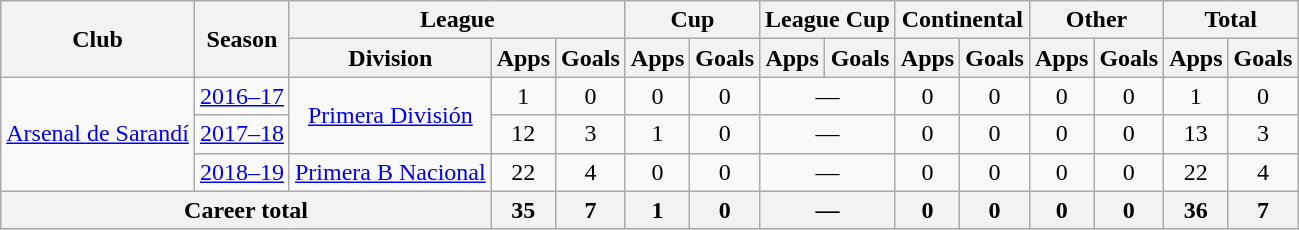<table class="wikitable" style="text-align:center">
<tr>
<th rowspan="2">Club</th>
<th rowspan="2">Season</th>
<th colspan="3">League</th>
<th colspan="2">Cup</th>
<th colspan="2">League Cup</th>
<th colspan="2">Continental</th>
<th colspan="2">Other</th>
<th colspan="2">Total</th>
</tr>
<tr>
<th>Division</th>
<th>Apps</th>
<th>Goals</th>
<th>Apps</th>
<th>Goals</th>
<th>Apps</th>
<th>Goals</th>
<th>Apps</th>
<th>Goals</th>
<th>Apps</th>
<th>Goals</th>
<th>Apps</th>
<th>Goals</th>
</tr>
<tr>
<td rowspan="3"><a href='#'>Arsenal de Sarandí</a></td>
<td><a href='#'>2016–17</a></td>
<td rowspan="2"><a href='#'>Primera División</a></td>
<td>1</td>
<td>0</td>
<td>0</td>
<td>0</td>
<td colspan="2">—</td>
<td>0</td>
<td>0</td>
<td>0</td>
<td>0</td>
<td>1</td>
<td>0</td>
</tr>
<tr>
<td><a href='#'>2017–18</a></td>
<td>12</td>
<td>3</td>
<td>1</td>
<td>0</td>
<td colspan="2">—</td>
<td>0</td>
<td>0</td>
<td>0</td>
<td>0</td>
<td>13</td>
<td>3</td>
</tr>
<tr>
<td><a href='#'>2018–19</a></td>
<td rowspan="1"><a href='#'>Primera B Nacional</a></td>
<td>22</td>
<td>4</td>
<td>0</td>
<td>0</td>
<td colspan="2">—</td>
<td>0</td>
<td>0</td>
<td>0</td>
<td>0</td>
<td>22</td>
<td>4</td>
</tr>
<tr>
<th colspan="3">Career total</th>
<th>35</th>
<th>7</th>
<th>1</th>
<th>0</th>
<th colspan="2">—</th>
<th>0</th>
<th>0</th>
<th>0</th>
<th>0</th>
<th>36</th>
<th>7</th>
</tr>
</table>
